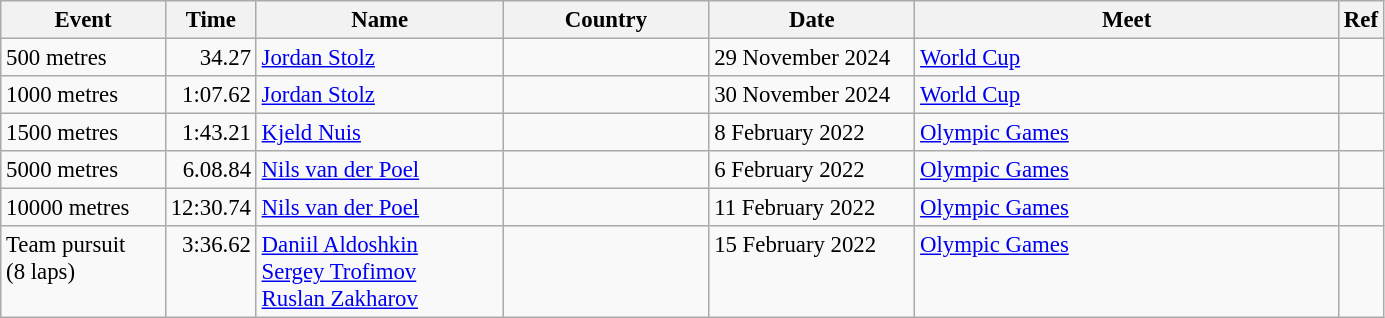<table class="wikitable" style="font-size:95%; width: 73%;">
<tr>
<th width=12%>Event</th>
<th width=5%>Time</th>
<th width=18%>Name</th>
<th width=15%>Country</th>
<th width=15%>Date</th>
<th width=31%>Meet</th>
<th width=3%>Ref</th>
</tr>
<tr>
<td>500 metres</td>
<td align=right>34.27</td>
<td><a href='#'>Jordan Stolz</a></td>
<td></td>
<td>29 November 2024</td>
<td><a href='#'>World Cup</a></td>
<td></td>
</tr>
<tr>
<td>1000 metres</td>
<td align=right>1:07.62</td>
<td><a href='#'>Jordan Stolz</a></td>
<td></td>
<td>30 November 2024</td>
<td><a href='#'>World Cup</a></td>
<td></td>
</tr>
<tr>
<td>1500 metres</td>
<td align=right>1:43.21</td>
<td><a href='#'>Kjeld Nuis</a></td>
<td></td>
<td>8 February 2022</td>
<td><a href='#'>Olympic Games</a></td>
<td></td>
</tr>
<tr>
<td>5000 metres</td>
<td align=right>6.08.84</td>
<td><a href='#'>Nils van der Poel</a></td>
<td></td>
<td>6 February 2022</td>
<td><a href='#'>Olympic Games</a></td>
<td></td>
</tr>
<tr>
<td>10000 metres</td>
<td align=right>12:30.74</td>
<td><a href='#'>Nils van der Poel</a></td>
<td></td>
<td>11 February 2022</td>
<td><a href='#'>Olympic Games</a></td>
<td></td>
</tr>
<tr valign=top>
<td>Team pursuit<br>(8 laps)</td>
<td align=right>3:36.62</td>
<td><a href='#'>Daniil Aldoshkin</a><br><a href='#'>Sergey Trofimov</a><br><a href='#'>Ruslan Zakharov</a></td>
<td></td>
<td>15 February 2022</td>
<td><a href='#'>Olympic Games</a></td>
<td></td>
</tr>
</table>
